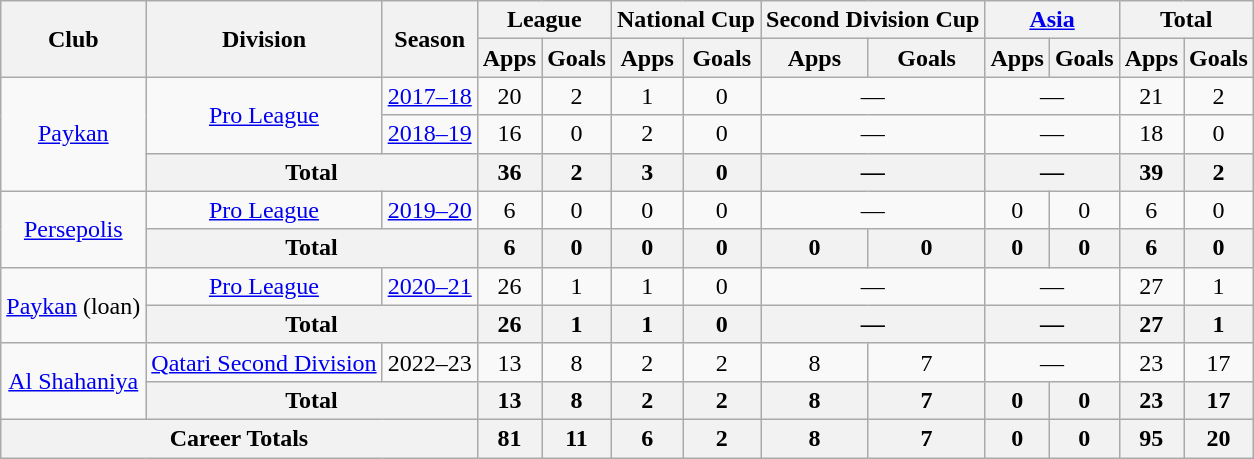<table class="wikitable" style="text-align: center;">
<tr>
<th rowspan="2">Club</th>
<th rowspan="2">Division</th>
<th rowspan="2">Season</th>
<th colspan="2">League</th>
<th colspan="2">National Cup</th>
<th colspan="2">Second Division Cup</th>
<th colspan="2"><a href='#'>Asia</a></th>
<th colspan="2">Total</th>
</tr>
<tr>
<th>Apps</th>
<th>Goals</th>
<th>Apps</th>
<th>Goals</th>
<th>Apps</th>
<th>Goals</th>
<th>Apps</th>
<th>Goals</th>
<th>Apps</th>
<th>Goals</th>
</tr>
<tr>
<td rowspan="3"><a href='#'>Paykan</a></td>
<td rowspan="2"><a href='#'>Pro League</a></td>
<td><a href='#'>2017–18</a></td>
<td>20</td>
<td>2</td>
<td>1</td>
<td>0</td>
<td colspan=2>—</td>
<td colspan=2>—</td>
<td>21</td>
<td>2</td>
</tr>
<tr>
<td><a href='#'>2018–19</a></td>
<td>16</td>
<td>0</td>
<td>2</td>
<td>0</td>
<td colspan=2>—</td>
<td colspan=2>—</td>
<td>18</td>
<td>0</td>
</tr>
<tr>
<th colspan="2">Total</th>
<th>36</th>
<th>2</th>
<th>3</th>
<th>0</th>
<th colspan=2>—</th>
<th colspan=2>—</th>
<th>39</th>
<th>2</th>
</tr>
<tr>
<td rowspan="2"><a href='#'>Persepolis</a></td>
<td rowspan="1"><a href='#'>Pro League</a></td>
<td><a href='#'>2019–20</a></td>
<td>6</td>
<td>0</td>
<td>0</td>
<td>0</td>
<td colspan=2>—</td>
<td>0</td>
<td>0</td>
<td>6</td>
<td>0</td>
</tr>
<tr>
<th colspan="2">Total</th>
<th>6</th>
<th>0</th>
<th>0</th>
<th>0</th>
<th>0</th>
<th>0</th>
<th>0</th>
<th>0</th>
<th>6</th>
<th>0</th>
</tr>
<tr>
<td rowspan="2"><a href='#'>Paykan</a> (loan)</td>
<td rowspan="1"><a href='#'>Pro League</a></td>
<td><a href='#'>2020–21</a></td>
<td>26</td>
<td>1</td>
<td>1</td>
<td>0</td>
<td colspan=2>—</td>
<td colspan=2>—</td>
<td>27</td>
<td>1</td>
</tr>
<tr>
<th colspan="2">Total</th>
<th>26</th>
<th>1</th>
<th>1</th>
<th>0</th>
<th colspan=2>—</th>
<th colspan=2>—</th>
<th>27</th>
<th>1</th>
</tr>
<tr>
<td rowspan="2"><a href='#'>Al Shahaniya</a></td>
<td rowspan="1"><a href='#'>Qatari Second Division</a></td>
<td 2022–23 Qatari Second Division>2022–23</td>
<td>13</td>
<td>8</td>
<td>2</td>
<td>2</td>
<td>8</td>
<td>7</td>
<td colspan=2>—</td>
<td>23</td>
<td>17</td>
</tr>
<tr>
<th colspan="2">Total</th>
<th>13</th>
<th>8</th>
<th>2</th>
<th>2</th>
<th>8</th>
<th>7</th>
<th>0</th>
<th>0</th>
<th>23</th>
<th>17</th>
</tr>
<tr>
<th colspan="3">Career Totals</th>
<th>81</th>
<th>11</th>
<th>6</th>
<th>2</th>
<th>8</th>
<th>7</th>
<th>0</th>
<th>0</th>
<th>95</th>
<th>20</th>
</tr>
</table>
